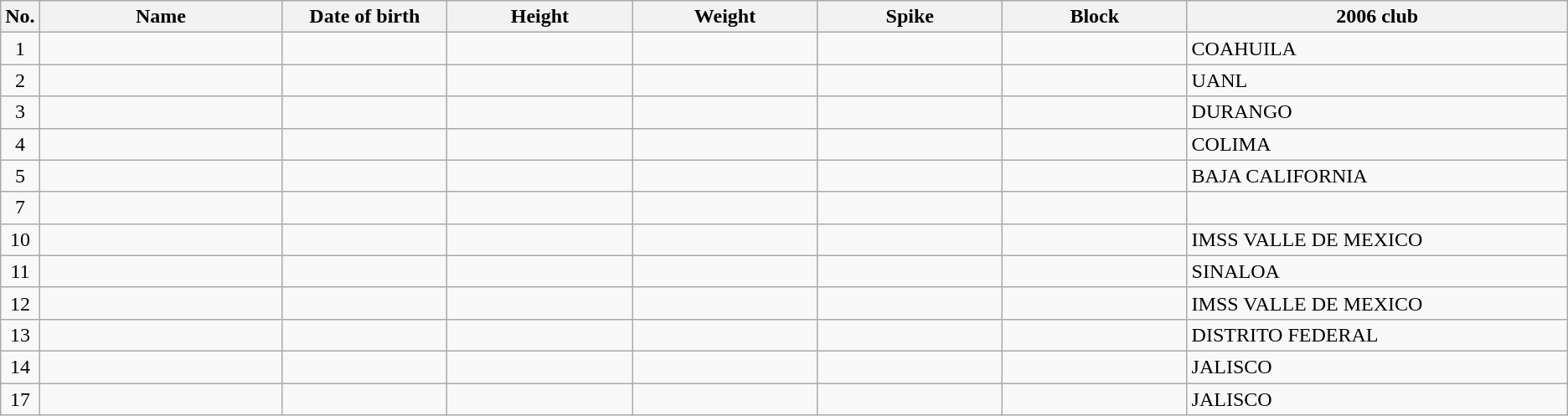<table class="wikitable sortable" style="font-size:100%; text-align:center;">
<tr>
<th>No.</th>
<th style="width:12em">Name</th>
<th style="width:8em">Date of birth</th>
<th style="width:9em">Height</th>
<th style="width:9em">Weight</th>
<th style="width:9em">Spike</th>
<th style="width:9em">Block</th>
<th style="width:19em">2006 club</th>
</tr>
<tr>
<td>1</td>
<td align=left></td>
<td align=right></td>
<td></td>
<td></td>
<td></td>
<td></td>
<td align=left>COAHUILA</td>
</tr>
<tr>
<td>2</td>
<td align=left></td>
<td align=right></td>
<td></td>
<td></td>
<td></td>
<td></td>
<td align=left>UANL</td>
</tr>
<tr>
<td>3</td>
<td align=left></td>
<td align=right></td>
<td></td>
<td></td>
<td></td>
<td></td>
<td align=left>DURANGO</td>
</tr>
<tr>
<td>4</td>
<td align=left></td>
<td align=right></td>
<td></td>
<td></td>
<td></td>
<td></td>
<td align=left>COLIMA</td>
</tr>
<tr>
<td>5</td>
<td align=left></td>
<td align=right></td>
<td></td>
<td></td>
<td></td>
<td></td>
<td align=left>BAJA CALIFORNIA</td>
</tr>
<tr>
<td>7</td>
<td align=left></td>
<td align=right></td>
<td></td>
<td></td>
<td></td>
<td></td>
<td></td>
</tr>
<tr>
<td>10</td>
<td align=left></td>
<td align=right></td>
<td></td>
<td></td>
<td></td>
<td></td>
<td align=left>IMSS VALLE DE MEXICO</td>
</tr>
<tr>
<td>11</td>
<td align=left></td>
<td align=right></td>
<td></td>
<td></td>
<td></td>
<td></td>
<td align=left>SINALOA</td>
</tr>
<tr>
<td>12</td>
<td align=left></td>
<td align=right></td>
<td></td>
<td></td>
<td></td>
<td></td>
<td align=left>IMSS VALLE DE MEXICO</td>
</tr>
<tr>
<td>13</td>
<td align=left></td>
<td align=right></td>
<td></td>
<td></td>
<td></td>
<td></td>
<td align=left>DISTRITO FEDERAL</td>
</tr>
<tr>
<td>14</td>
<td align=left></td>
<td align=right></td>
<td></td>
<td></td>
<td></td>
<td></td>
<td align=left>JALISCO</td>
</tr>
<tr>
<td>17</td>
<td align=left></td>
<td align=right></td>
<td></td>
<td></td>
<td></td>
<td></td>
<td align=left>JALISCO</td>
</tr>
</table>
